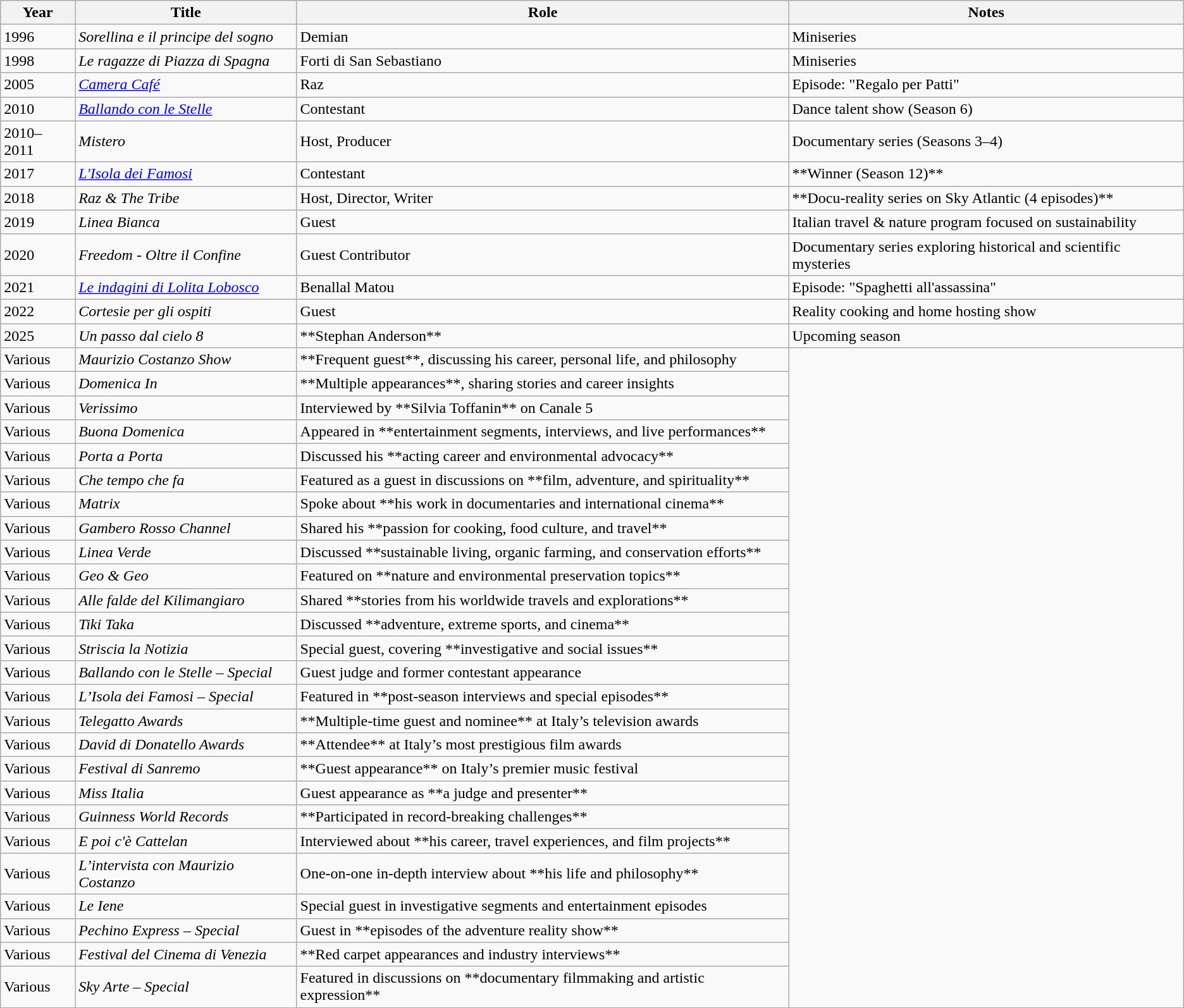<table class="wikitable">
<tr>
<th>Year</th>
<th>Title</th>
<th>Role</th>
<th>Notes</th>
</tr>
<tr>
<td>1996</td>
<td><em>Sorellina e il principe del sogno</em></td>
<td>Demian</td>
<td>Miniseries</td>
</tr>
<tr>
<td>1998</td>
<td><em>Le ragazze di Piazza di Spagna</em></td>
<td>Forti di San Sebastiano</td>
<td>Miniseries</td>
</tr>
<tr>
<td>2005</td>
<td><em><a href='#'>Camera Café</a></em></td>
<td>Raz</td>
<td>Episode: "Regalo per Patti"</td>
</tr>
<tr>
<td>2010</td>
<td><em><a href='#'>Ballando con le Stelle</a></em></td>
<td>Contestant</td>
<td>Dance talent show (Season 6)</td>
</tr>
<tr>
<td>2010–2011</td>
<td><em>Mistero</em></td>
<td>Host, Producer</td>
<td>Documentary series (Seasons 3–4)</td>
</tr>
<tr>
<td>2017</td>
<td><em><a href='#'>L'Isola dei Famosi</a></em></td>
<td>Contestant</td>
<td>**Winner (Season 12)**</td>
</tr>
<tr>
<td>2018</td>
<td><em>Raz & The Tribe</em></td>
<td>Host, Director, Writer</td>
<td>**Docu-reality series on Sky Atlantic (4 episodes)**</td>
</tr>
<tr>
<td>2019</td>
<td><em>Linea Bianca</em></td>
<td>Guest</td>
<td>Italian travel & nature program focused on sustainability</td>
</tr>
<tr>
<td>2020</td>
<td><em>Freedom - Oltre il Confine</em></td>
<td>Guest Contributor</td>
<td>Documentary series exploring historical and scientific mysteries</td>
</tr>
<tr>
<td>2021</td>
<td><em><a href='#'>Le indagini di Lolita Lobosco</a></em></td>
<td>Benallal Matou</td>
<td>Episode: "Spaghetti all'assassina"</td>
</tr>
<tr>
<td>2022</td>
<td><em>Cortesie per gli ospiti</em></td>
<td>Guest</td>
<td>Reality cooking and home hosting show</td>
</tr>
<tr>
<td>2025</td>
<td><em>Un passo dal cielo 8</em></td>
<td>**Stephan Anderson**</td>
<td>Upcoming season</td>
</tr>
<tr>
<td>Various</td>
<td><em>Maurizio Costanzo Show</em></td>
<td>**Frequent guest**, discussing his career, personal life, and philosophy</td>
</tr>
<tr>
<td>Various</td>
<td><em>Domenica In</em></td>
<td>**Multiple appearances**, sharing stories and career insights</td>
</tr>
<tr>
<td>Various</td>
<td><em>Verissimo</em></td>
<td>Interviewed by **Silvia Toffanin** on Canale 5</td>
</tr>
<tr>
<td>Various</td>
<td><em>Buona Domenica</em></td>
<td>Appeared in **entertainment segments, interviews, and live performances**</td>
</tr>
<tr>
<td>Various</td>
<td><em>Porta a Porta</em></td>
<td>Discussed his **acting career and environmental advocacy**</td>
</tr>
<tr>
<td>Various</td>
<td><em>Che tempo che fa</em></td>
<td>Featured as a guest in discussions on **film, adventure, and spirituality**</td>
</tr>
<tr>
<td>Various</td>
<td><em>Matrix</em></td>
<td>Spoke about **his work in documentaries and international cinema**</td>
</tr>
<tr>
<td>Various</td>
<td><em>Gambero Rosso Channel</em></td>
<td>Shared his **passion for cooking, food culture, and travel**</td>
</tr>
<tr>
<td>Various</td>
<td><em>Linea Verde</em></td>
<td>Discussed **sustainable living, organic farming, and conservation efforts**</td>
</tr>
<tr>
<td>Various</td>
<td><em>Geo & Geo</em></td>
<td>Featured on **nature and environmental preservation topics**</td>
</tr>
<tr>
<td>Various</td>
<td><em>Alle falde del Kilimangiaro</em></td>
<td>Shared **stories from his worldwide travels and explorations**</td>
</tr>
<tr>
<td>Various</td>
<td><em>Tiki Taka</em></td>
<td>Discussed **adventure, extreme sports, and cinema**</td>
</tr>
<tr>
<td>Various</td>
<td><em>Striscia la Notizia</em></td>
<td>Special guest, covering **investigative and social issues**</td>
</tr>
<tr>
<td>Various</td>
<td><em>Ballando con le Stelle – Special</em></td>
<td>Guest judge and former contestant appearance</td>
</tr>
<tr>
<td>Various</td>
<td><em>L’Isola dei Famosi – Special</em></td>
<td>Featured in **post-season interviews and special episodes**</td>
</tr>
<tr>
<td>Various</td>
<td><em>Telegatto Awards</em></td>
<td>**Multiple-time guest and nominee** at Italy’s television awards</td>
</tr>
<tr>
<td>Various</td>
<td><em>David di Donatello Awards</em></td>
<td>**Attendee** at Italy’s most prestigious film awards</td>
</tr>
<tr>
<td>Various</td>
<td><em>Festival di Sanremo</em></td>
<td>**Guest appearance** on Italy’s premier music festival</td>
</tr>
<tr>
<td>Various</td>
<td><em>Miss Italia</em></td>
<td>Guest appearance as **a judge and presenter**</td>
</tr>
<tr>
<td>Various</td>
<td><em>Guinness World Records</em></td>
<td>**Participated in record-breaking challenges**</td>
</tr>
<tr>
<td>Various</td>
<td><em>E poi c'è Cattelan</em></td>
<td>Interviewed about **his career, travel experiences, and film projects**</td>
</tr>
<tr>
<td>Various</td>
<td><em>L’intervista con Maurizio Costanzo</em></td>
<td>One-on-one in-depth interview about **his life and philosophy**</td>
</tr>
<tr>
<td>Various</td>
<td><em>Le Iene</em></td>
<td>Special guest in investigative segments and entertainment episodes</td>
</tr>
<tr>
<td>Various</td>
<td><em>Pechino Express – Special</em></td>
<td>Guest in **episodes of the adventure reality show**</td>
</tr>
<tr>
<td>Various</td>
<td><em>Festival del Cinema di Venezia</em></td>
<td>**Red carpet appearances and industry interviews**</td>
</tr>
<tr>
<td>Various</td>
<td><em>Sky Arte – Special</em></td>
<td>Featured in discussions on **documentary filmmaking and artistic expression**</td>
</tr>
</table>
